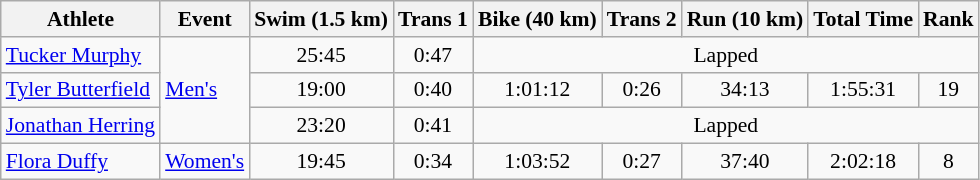<table class="wikitable" style="font-size:90%">
<tr>
<th>Athlete</th>
<th>Event</th>
<th>Swim (1.5 km)</th>
<th>Trans 1</th>
<th>Bike (40 km)</th>
<th>Trans 2</th>
<th>Run (10 km)</th>
<th>Total Time</th>
<th>Rank</th>
</tr>
<tr align=center>
<td align=left><a href='#'>Tucker Murphy</a></td>
<td align=left rowspan=3><a href='#'>Men's</a></td>
<td>25:45</td>
<td>0:47</td>
<td colspan=5>Lapped</td>
</tr>
<tr align=center>
<td align=left><a href='#'>Tyler Butterfield</a></td>
<td>19:00</td>
<td>0:40</td>
<td>1:01:12</td>
<td>0:26</td>
<td>34:13</td>
<td>1:55:31</td>
<td>19</td>
</tr>
<tr align=center>
<td align=left><a href='#'>Jonathan Herring</a></td>
<td>23:20</td>
<td>0:41</td>
<td colspan=5>Lapped</td>
</tr>
<tr align=center>
<td align=left><a href='#'>Flora Duffy</a></td>
<td align=left><a href='#'>Women's</a></td>
<td>19:45</td>
<td>0:34</td>
<td>1:03:52</td>
<td>0:27</td>
<td>37:40</td>
<td>2:02:18</td>
<td>8</td>
</tr>
</table>
